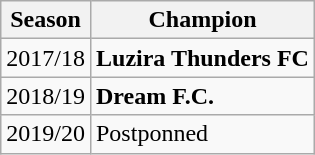<table class="wikitable">
<tr>
<th>Season</th>
<th>Champion</th>
</tr>
<tr>
<td>2017/18</td>
<td><strong>Luzira  Thunders FC</strong></td>
</tr>
<tr>
<td>2018/19</td>
<td><strong>Dream F.C.</strong></td>
</tr>
<tr>
<td>2019/20</td>
<td>Postponned</td>
</tr>
</table>
